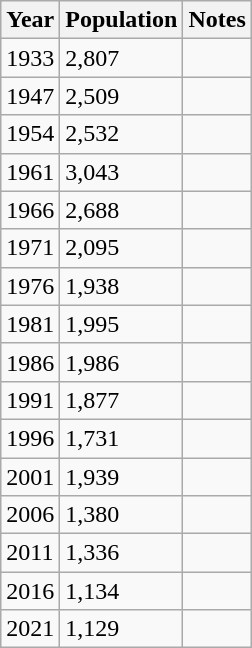<table class="wikitable">
<tr>
<th>Year</th>
<th>Population</th>
<th>Notes</th>
</tr>
<tr>
<td>1933</td>
<td>2,807</td>
<td></td>
</tr>
<tr>
<td>1947</td>
<td>2,509</td>
<td></td>
</tr>
<tr>
<td>1954</td>
<td>2,532</td>
<td></td>
</tr>
<tr>
<td>1961</td>
<td>3,043</td>
<td></td>
</tr>
<tr>
<td>1966</td>
<td>2,688</td>
<td></td>
</tr>
<tr>
<td>1971</td>
<td>2,095</td>
<td></td>
</tr>
<tr>
<td>1976</td>
<td>1,938</td>
<td></td>
</tr>
<tr>
<td>1981</td>
<td>1,995</td>
<td></td>
</tr>
<tr>
<td>1986</td>
<td>1,986</td>
<td></td>
</tr>
<tr>
<td>1991</td>
<td>1,877</td>
<td></td>
</tr>
<tr>
<td>1996</td>
<td>1,731</td>
<td></td>
</tr>
<tr>
<td>2001</td>
<td>1,939</td>
<td></td>
</tr>
<tr>
<td>2006</td>
<td>1,380</td>
<td></td>
</tr>
<tr>
<td>2011</td>
<td>1,336</td>
<td></td>
</tr>
<tr>
<td>2016</td>
<td>1,134</td>
<td></td>
</tr>
<tr>
<td>2021</td>
<td>1,129</td>
<td></td>
</tr>
</table>
